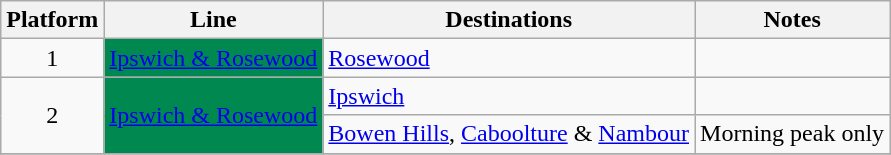<table class="wikitable" style="float: none; margin: 0.5em; ">
<tr>
<th>Platform</th>
<th>Line</th>
<th>Destinations</th>
<th>Notes</th>
</tr>
<tr>
<td style="text-align:center;">1</td>
<td style=background:#008851><a href='#'><span>Ipswich & Rosewood</span></a></td>
<td><a href='#'>Rosewood</a></td>
<td></td>
</tr>
<tr>
<td rowspan="2" style="text-align:center;">2</td>
<td rowspan="2" style=background:#008851><a href='#'><span>Ipswich & Rosewood</span></a></td>
<td><a href='#'>Ipswich</a></td>
<td></td>
</tr>
<tr>
<td><a href='#'>Bowen Hills</a>, <a href='#'>Caboolture</a> & <a href='#'>Nambour</a></td>
<td>Morning peak only</td>
</tr>
<tr>
</tr>
</table>
